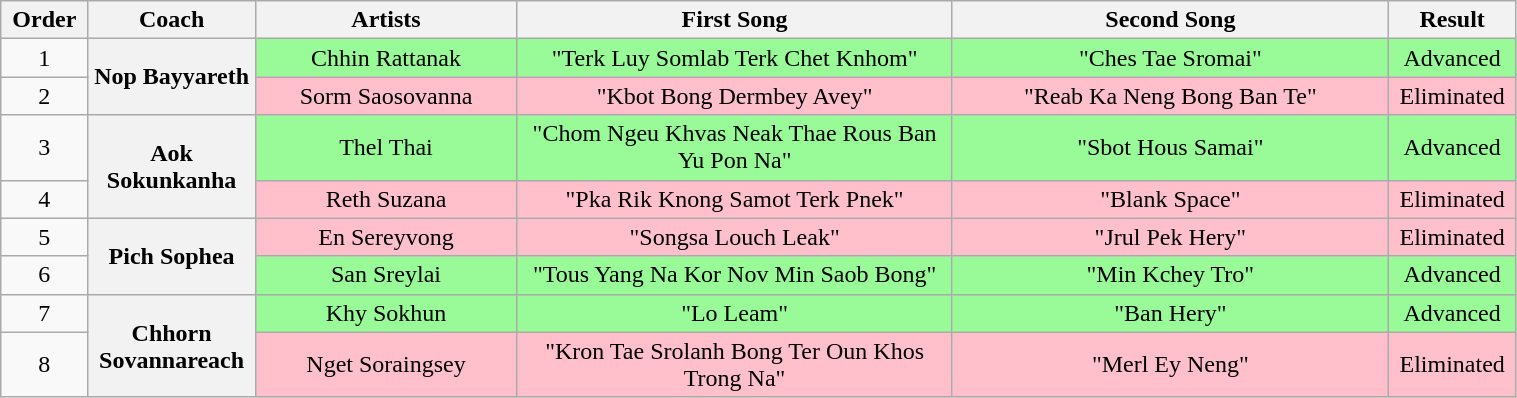<table class="wikitable" style="text-align:center; width:80%;">
<tr>
<th width="05%">Order</th>
<th width="05%">Coach</th>
<th width="15%">Artists</th>
<th width="25%">First Song</th>
<th width="25%">Second Song</th>
<th width="05%">Result</th>
</tr>
<tr>
<td>1</td>
<th rowspan=2>Nop Bayyareth</th>
<td style="background:palegreen">Chhin Rattanak</td>
<td style="background:palegreen">"Terk Luy Somlab Terk Chet Knhom"</td>
<td style="background:palegreen">"Ches Tae Sromai"</td>
<td style="background:palegreen">Advanced</td>
</tr>
<tr>
<td>2</td>
<td style="background:pink">Sorm Saosovanna</td>
<td style="background:pink">"Kbot Bong Dermbey Avey"</td>
<td style="background:pink">"Reab Ka Neng Bong Ban Te"</td>
<td style="background:pink">Eliminated</td>
</tr>
<tr>
<td>3</td>
<th rowspan=2>Aok Sokunkanha</th>
<td style="background:palegreen">Thel Thai</td>
<td style="background:palegreen">"Chom Ngeu Khvas Neak Thae Rous Ban Yu Pon Na"</td>
<td style="background:palegreen">"Sbot Hous Samai"</td>
<td style="background:palegreen">Advanced</td>
</tr>
<tr>
<td>4</td>
<td style="background:pink">Reth Suzana</td>
<td style="background:pink">"Pka Rik Knong Samot Terk Pnek"</td>
<td style="background:pink">"Blank Space"</td>
<td style="background:pink">Eliminated</td>
</tr>
<tr>
<td>5</td>
<th rowspan=2>Pich Sophea</th>
<td style="background:pink">En Sereyvong</td>
<td style="background:pink">"Songsa Louch Leak"</td>
<td style="background:pink">"Jrul Pek Hery"</td>
<td style="background:pink">Eliminated</td>
</tr>
<tr>
<td>6</td>
<td style="background:palegreen">San Sreylai</td>
<td style="background:palegreen">"Tous Yang Na Kor Nov Min Saob Bong"</td>
<td style="background:palegreen">"Min Kchey Tro"</td>
<td style="background:palegreen">Advanced</td>
</tr>
<tr>
<td>7</td>
<th rowspan=2>Chhorn Sovannareach</th>
<td style="background:palegreen">Khy Sokhun</td>
<td style="background:palegreen">"Lo Leam"</td>
<td style="background:palegreen">"Ban Hery"</td>
<td style="background:palegreen">Advanced</td>
</tr>
<tr>
<td>8</td>
<td style="background:pink">Nget Soraingsey</td>
<td style="background:pink">"Kron Tae Srolanh Bong Ter Oun Khos Trong Na"</td>
<td style="background:pink">"Merl Ey Neng"</td>
<td style="background:pink">Eliminated</td>
</tr>
</table>
